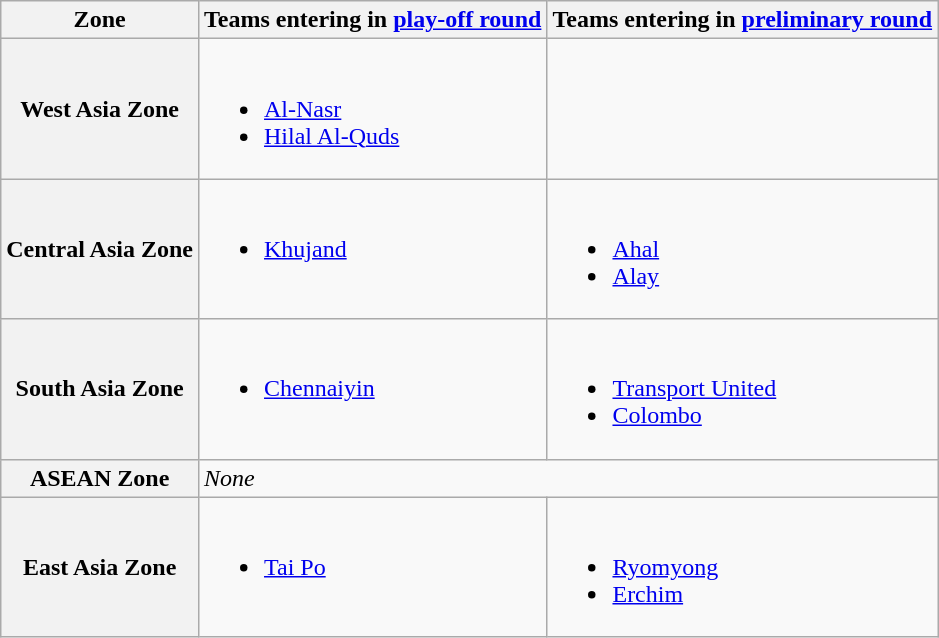<table class="wikitable">
<tr>
<th>Zone</th>
<th>Teams entering in <a href='#'>play-off round</a></th>
<th>Teams entering in <a href='#'>preliminary round</a></th>
</tr>
<tr>
<th>West Asia Zone</th>
<td valign=top><br><ul><li> <a href='#'>Al-Nasr</a></li><li> <a href='#'>Hilal Al-Quds</a></li></ul></td>
<td valign=top></td>
</tr>
<tr>
<th>Central Asia Zone</th>
<td valign=top><br><ul><li> <a href='#'>Khujand</a></li></ul></td>
<td valign=top><br><ul><li> <a href='#'>Ahal</a></li><li> <a href='#'>Alay</a></li></ul></td>
</tr>
<tr>
<th>South Asia Zone</th>
<td valign=top><br><ul><li> <a href='#'>Chennaiyin</a></li></ul></td>
<td valign=top><br><ul><li> <a href='#'>Transport United</a></li><li> <a href='#'>Colombo</a></li></ul></td>
</tr>
<tr>
<th>ASEAN Zone</th>
<td valign=top colspan=2><em>None</em></td>
</tr>
<tr>
<th>East Asia Zone</th>
<td valign=top><br><ul><li> <a href='#'>Tai Po</a></li></ul></td>
<td valign=top><br><ul><li> <a href='#'>Ryomyong</a></li><li> <a href='#'>Erchim</a></li></ul></td>
</tr>
</table>
